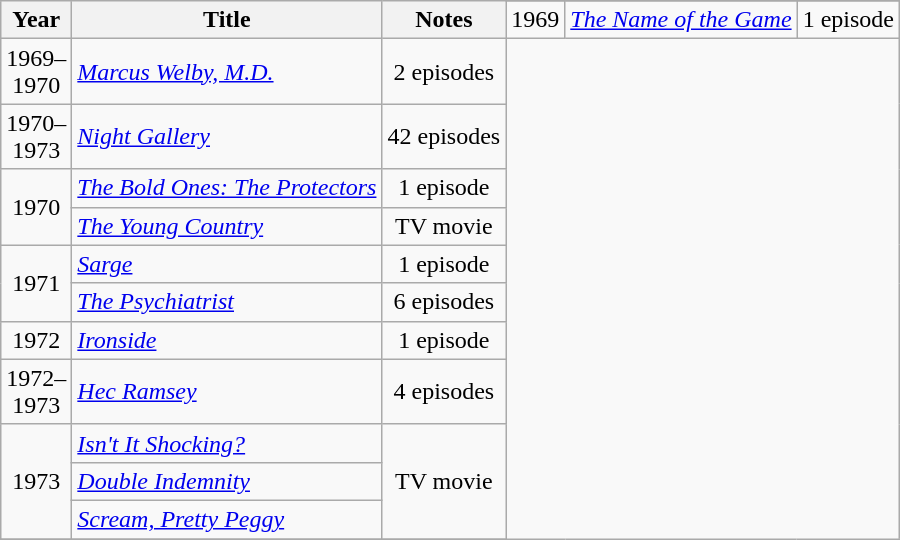<table class="wikitable sortable" style="text-align:center">
<tr>
<th rowspan="2" style="width:33px;">Year</th>
<th rowspan="2">Title</th>
<th rowspan="2">Notes</th>
</tr>
<tr>
<td>1969</td>
<td style="text-align:left"><em><a href='#'>The Name of the Game</a></em></td>
<td>1 episode</td>
</tr>
<tr>
<td>1969–1970</td>
<td style="text-align:left"><em><a href='#'>Marcus Welby, M.D.</a></em></td>
<td>2 episodes</td>
</tr>
<tr>
<td>1970–1973</td>
<td style="text-align:left"><em><a href='#'>Night Gallery</a></em></td>
<td>42 episodes</td>
</tr>
<tr>
<td rowspan="2">1970</td>
<td style="text-align:left"><em><a href='#'>The Bold Ones: The Protectors</a></em></td>
<td>1 episode</td>
</tr>
<tr>
<td style="text-align:left"><em><a href='#'>The Young Country</a></em></td>
<td>TV movie</td>
</tr>
<tr>
<td rowspan="2">1971</td>
<td style="text-align:left"><em><a href='#'>Sarge</a></em></td>
<td>1 episode</td>
</tr>
<tr>
<td style="text-align:left"><em><a href='#'>The Psychiatrist</a></em></td>
<td>6 episodes</td>
</tr>
<tr>
<td>1972</td>
<td style="text-align:left"><em><a href='#'>Ironside</a></em></td>
<td>1 episode</td>
</tr>
<tr>
<td>1972–1973</td>
<td style="text-align:left"><em><a href='#'>Hec Ramsey</a></em></td>
<td>4 episodes</td>
</tr>
<tr>
<td rowspan="3">1973</td>
<td style="text-align:left"><em><a href='#'>Isn't It Shocking?</a></em></td>
<td rowspan="3">TV movie</td>
</tr>
<tr>
<td style="text-align:left"><em><a href='#'>Double Indemnity</a></em></td>
</tr>
<tr>
<td style="text-align:left"><em><a href='#'>Scream, Pretty Peggy</a></em></td>
</tr>
<tr>
</tr>
</table>
